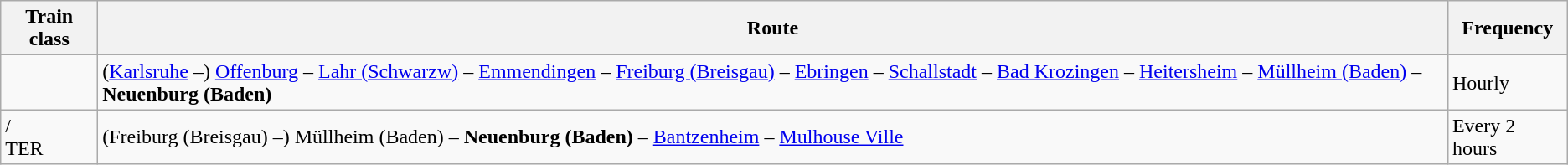<table class="wikitable">
<tr>
<th>Train class</th>
<th>Route</th>
<th>Frequency</th>
</tr>
<tr>
<td></td>
<td>(<a href='#'>Karlsruhe</a> –) <a href='#'>Offenburg</a> – <a href='#'>Lahr (Schwarzw)</a> – <a href='#'>Emmendingen</a> – <a href='#'>Freiburg (Breisgau)</a> – <a href='#'>Ebringen</a> – <a href='#'>Schallstadt</a> – <a href='#'>Bad Krozingen</a> – <a href='#'>Heitersheim</a> – <a href='#'>Müllheim (Baden)</a> – <strong>Neuenburg (Baden)</strong></td>
<td>Hourly</td>
</tr>
<tr>
<td>/<br>TER</td>
<td>(Freiburg (Breisgau) –) Müllheim (Baden) – <strong>Neuenburg (Baden)</strong> – <a href='#'>Bantzenheim</a> – <a href='#'>Mulhouse Ville</a></td>
<td>Every 2 hours</td>
</tr>
</table>
